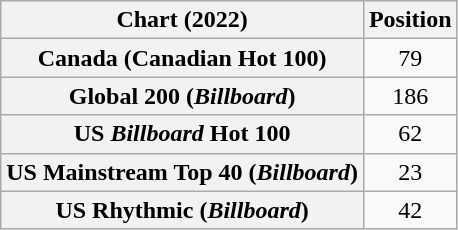<table class="wikitable sortable plainrowheaders" style="text-align:center">
<tr>
<th scope="col">Chart (2022)</th>
<th scope="col">Position</th>
</tr>
<tr>
<th scope="row">Canada (Canadian Hot 100)</th>
<td>79</td>
</tr>
<tr>
<th scope="row">Global 200 (<em>Billboard</em>)</th>
<td>186</td>
</tr>
<tr>
<th scope="row">US <em>Billboard</em> Hot 100</th>
<td>62</td>
</tr>
<tr>
<th scope="row">US Mainstream Top 40 (<em>Billboard</em>)</th>
<td>23</td>
</tr>
<tr>
<th scope="row">US Rhythmic (<em>Billboard</em>)</th>
<td>42</td>
</tr>
</table>
